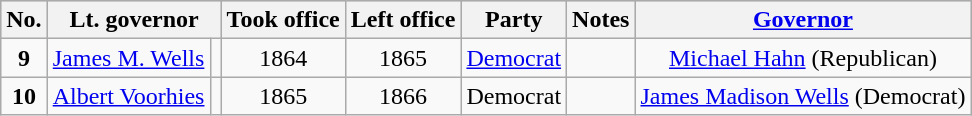<table class="wikitable" style="text-align:center">
<tr style="background:#cccccc">
<th>No.</th>
<th colspan=2>Lt. governor</th>
<th>Took office</th>
<th>Left office</th>
<th>Party</th>
<th>Notes</th>
<th><a href='#'>Governor</a></th>
</tr>
<tr>
<td><strong>9</strong></td>
<td><a href='#'>James M. Wells</a></td>
<td></td>
<td>1864</td>
<td>1865</td>
<td><a href='#'>Democrat</a></td>
<td></td>
<td><a href='#'>Michael Hahn</a> (Republican)</td>
</tr>
<tr>
<td><strong>10</strong></td>
<td><a href='#'>Albert Voorhies</a></td>
<td></td>
<td>1865</td>
<td>1866</td>
<td>Democrat</td>
<td></td>
<td><a href='#'>James Madison Wells</a> (Democrat)</td>
</tr>
</table>
